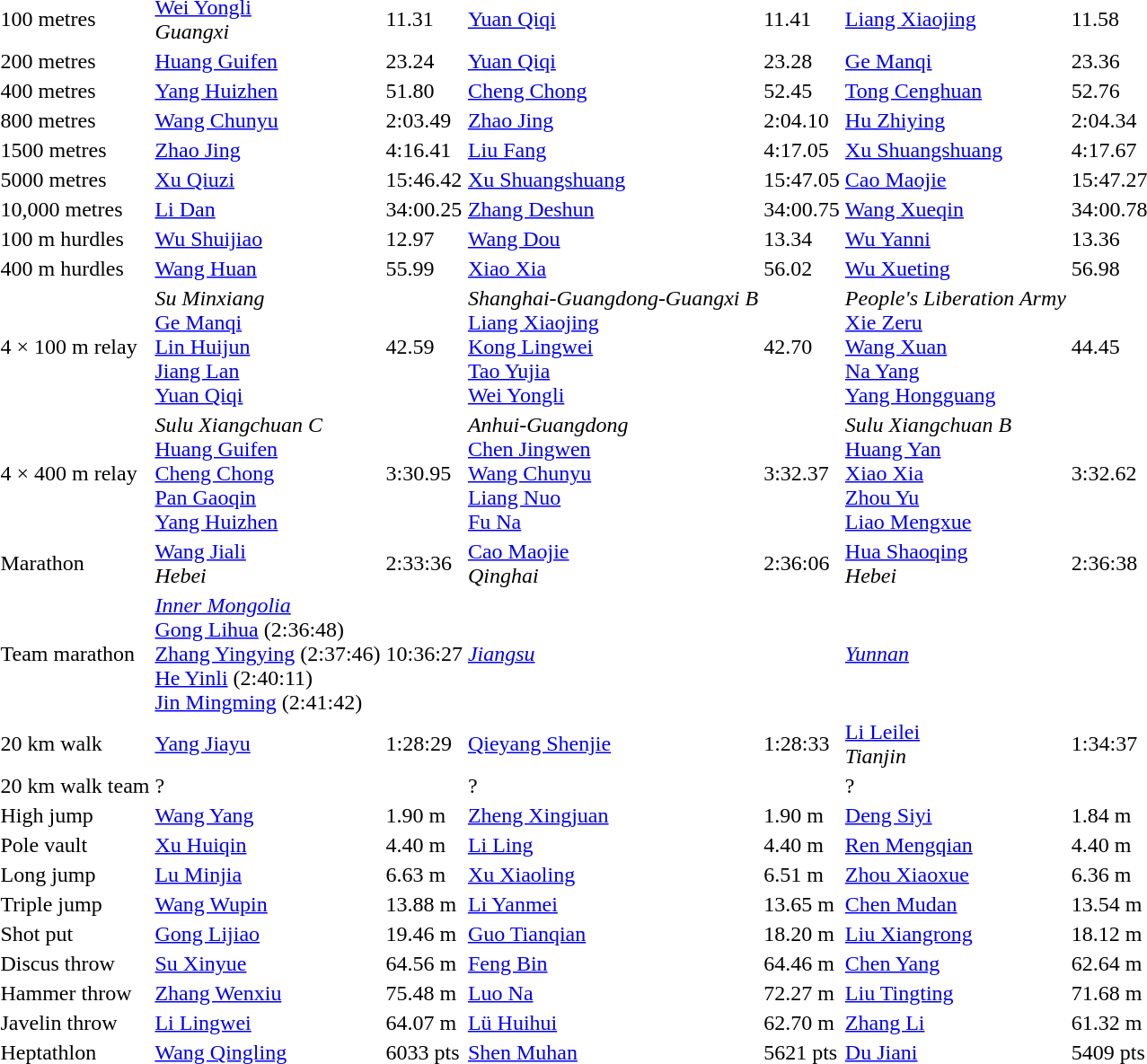<table>
<tr>
<td>100 metres</td>
<td><a href='#'>Wei Yongli</a><br><em>Guangxi</em></td>
<td>11.31</td>
<td><a href='#'>Yuan Qiqi</a></td>
<td>11.41</td>
<td><a href='#'>Liang Xiaojing</a></td>
<td>11.58</td>
</tr>
<tr>
<td>200 metres</td>
<td><a href='#'>Huang Guifen</a></td>
<td>23.24</td>
<td><a href='#'>Yuan Qiqi</a></td>
<td>23.28</td>
<td><a href='#'>Ge Manqi</a></td>
<td>23.36</td>
</tr>
<tr>
<td>400 metres</td>
<td><a href='#'>Yang Huizhen</a></td>
<td>51.80</td>
<td><a href='#'>Cheng Chong</a></td>
<td>52.45</td>
<td><a href='#'>Tong Cenghuan</a></td>
<td>52.76</td>
</tr>
<tr>
<td>800 metres</td>
<td><a href='#'>Wang Chunyu</a></td>
<td>2:03.49</td>
<td><a href='#'>Zhao Jing</a></td>
<td>2:04.10</td>
<td><a href='#'>Hu Zhiying</a></td>
<td>2:04.34</td>
</tr>
<tr>
<td>1500 metres</td>
<td><a href='#'>Zhao Jing</a></td>
<td>4:16.41</td>
<td><a href='#'>Liu Fang</a></td>
<td>4:17.05</td>
<td><a href='#'>Xu Shuangshuang</a></td>
<td>4:17.67</td>
</tr>
<tr>
<td>5000 metres</td>
<td><a href='#'>Xu Qiuzi</a></td>
<td>15:46.42</td>
<td><a href='#'>Xu Shuangshuang</a></td>
<td>15:47.05</td>
<td><a href='#'>Cao Maojie</a></td>
<td>15:47.27</td>
</tr>
<tr>
<td>10,000 metres</td>
<td><a href='#'>Li Dan</a></td>
<td>34:00.25</td>
<td><a href='#'>Zhang Deshun</a></td>
<td>34:00.75</td>
<td><a href='#'>Wang Xueqin</a></td>
<td>34:00.78</td>
</tr>
<tr>
<td>100 m hurdles</td>
<td><a href='#'>Wu Shuijiao</a></td>
<td>12.97</td>
<td><a href='#'>Wang Dou</a></td>
<td>13.34</td>
<td><a href='#'>Wu Yanni</a></td>
<td>13.36</td>
</tr>
<tr>
<td>400 m hurdles</td>
<td><a href='#'>Wang Huan</a></td>
<td>55.99</td>
<td><a href='#'>Xiao Xia</a></td>
<td>56.02</td>
<td><a href='#'>Wu Xueting</a></td>
<td>56.98</td>
</tr>
<tr>
<td>4 × 100 m relay</td>
<td><em>Su Minxiang</em><br><a href='#'>Ge Manqi</a><br><a href='#'>Lin Huijun</a><br><a href='#'>Jiang Lan</a><br><a href='#'>Yuan Qiqi</a></td>
<td>42.59</td>
<td><em>Shanghai-Guangdong-Guangxi B</em><br><a href='#'>Liang Xiaojing</a><br><a href='#'>Kong Lingwei</a><br><a href='#'>Tao Yujia</a><br><a href='#'>Wei Yongli</a></td>
<td>42.70</td>
<td><em>People's Liberation Army</em><br><a href='#'>Xie Zeru</a><br><a href='#'>Wang Xuan</a><br><a href='#'>Na Yang</a><br><a href='#'>Yang Hongguang</a></td>
<td>44.45</td>
</tr>
<tr>
<td>4 × 400 m relay</td>
<td><em>Sulu Xiangchuan C</em><br><a href='#'>Huang Guifen</a><br><a href='#'>Cheng Chong</a><br><a href='#'>Pan Gaoqin</a><br><a href='#'>Yang Huizhen</a></td>
<td>3:30.95</td>
<td><em>Anhui-Guangdong</em><br><a href='#'>Chen Jingwen</a><br><a href='#'>Wang Chunyu</a><br><a href='#'>Liang Nuo</a><br><a href='#'>Fu Na</a></td>
<td>3:32.37</td>
<td><em>Sulu Xiangchuan B</em><br><a href='#'>Huang Yan</a><br><a href='#'>Xiao Xia</a><br><a href='#'>Zhou Yu</a><br><a href='#'>Liao Mengxue</a></td>
<td>3:32.62</td>
</tr>
<tr>
<td>Marathon</td>
<td><a href='#'>Wang Jiali</a><br><em>Hebei</em></td>
<td>2:33:36</td>
<td><a href='#'>Cao Maojie</a><br><em>Qinghai</em></td>
<td>2:36:06</td>
<td><a href='#'>Hua Shaoqing</a><br><em>Hebei</em></td>
<td>2:36:38</td>
</tr>
<tr>
<td>Team marathon</td>
<td><em><a href='#'>Inner Mongolia</a></em><br><a href='#'>Gong Lihua</a> (2:36:48)<br><a href='#'>Zhang Yingying</a> (2:37:46)<br><a href='#'>He Yinli</a> (2:40:11)<br><a href='#'>Jin Mingming</a> (2:41:42)</td>
<td>10:36:27</td>
<td><em><a href='#'>Jiangsu</a></em></td>
<td></td>
<td><em><a href='#'>Yunnan</a></em></td>
<td></td>
</tr>
<tr>
<td>20 km walk</td>
<td><a href='#'>Yang Jiayu</a></td>
<td>1:28:29</td>
<td><a href='#'>Qieyang Shenjie</a></td>
<td>1:28:33</td>
<td><a href='#'>Li Leilei</a><br><em>Tianjin</em></td>
<td>1:34:37</td>
</tr>
<tr>
<td>20 km walk team</td>
<td>?</td>
<td></td>
<td>?</td>
<td></td>
<td>?</td>
<td></td>
</tr>
<tr>
<td>High jump</td>
<td><a href='#'>Wang Yang</a></td>
<td>1.90 m</td>
<td><a href='#'>Zheng Xingjuan</a></td>
<td>1.90 m</td>
<td><a href='#'>Deng Siyi</a></td>
<td>1.84 m</td>
</tr>
<tr>
<td>Pole vault</td>
<td><a href='#'>Xu Huiqin</a></td>
<td>4.40 m</td>
<td><a href='#'>Li Ling</a></td>
<td>4.40 m</td>
<td><a href='#'>Ren Mengqian</a></td>
<td>4.40 m</td>
</tr>
<tr>
<td>Long jump</td>
<td><a href='#'>Lu Minjia</a></td>
<td>6.63 m</td>
<td><a href='#'>Xu Xiaoling</a></td>
<td>6.51 m</td>
<td><a href='#'>Zhou Xiaoxue</a></td>
<td>6.36 m</td>
</tr>
<tr>
<td>Triple jump</td>
<td><a href='#'>Wang Wupin</a></td>
<td>13.88 m</td>
<td><a href='#'>Li Yanmei</a></td>
<td>13.65 m</td>
<td><a href='#'>Chen Mudan</a></td>
<td>13.54 m</td>
</tr>
<tr>
<td>Shot put</td>
<td><a href='#'>Gong Lijiao</a></td>
<td>19.46 m</td>
<td><a href='#'>Guo Tianqian</a></td>
<td>18.20 m</td>
<td><a href='#'>Liu Xiangrong</a></td>
<td>18.12 m</td>
</tr>
<tr>
<td>Discus throw</td>
<td><a href='#'>Su Xinyue</a></td>
<td>64.56 m</td>
<td><a href='#'>Feng Bin</a></td>
<td>64.46 m</td>
<td><a href='#'>Chen Yang</a></td>
<td>62.64 m</td>
</tr>
<tr>
<td>Hammer throw</td>
<td><a href='#'>Zhang Wenxiu</a></td>
<td>75.48 m</td>
<td><a href='#'>Luo Na</a></td>
<td>72.27 m</td>
<td><a href='#'>Liu Tingting</a></td>
<td>71.68 m</td>
</tr>
<tr>
<td>Javelin throw</td>
<td><a href='#'>Li Lingwei</a></td>
<td>64.07 m</td>
<td><a href='#'>Lü Huihui</a></td>
<td>62.70 m</td>
<td><a href='#'>Zhang Li</a></td>
<td>61.32 m</td>
</tr>
<tr>
<td>Heptathlon</td>
<td><a href='#'>Wang Qingling</a></td>
<td>6033 pts</td>
<td><a href='#'>Shen Muhan</a></td>
<td>5621 pts</td>
<td><a href='#'>Du Jiani</a></td>
<td>5409 pts</td>
</tr>
</table>
